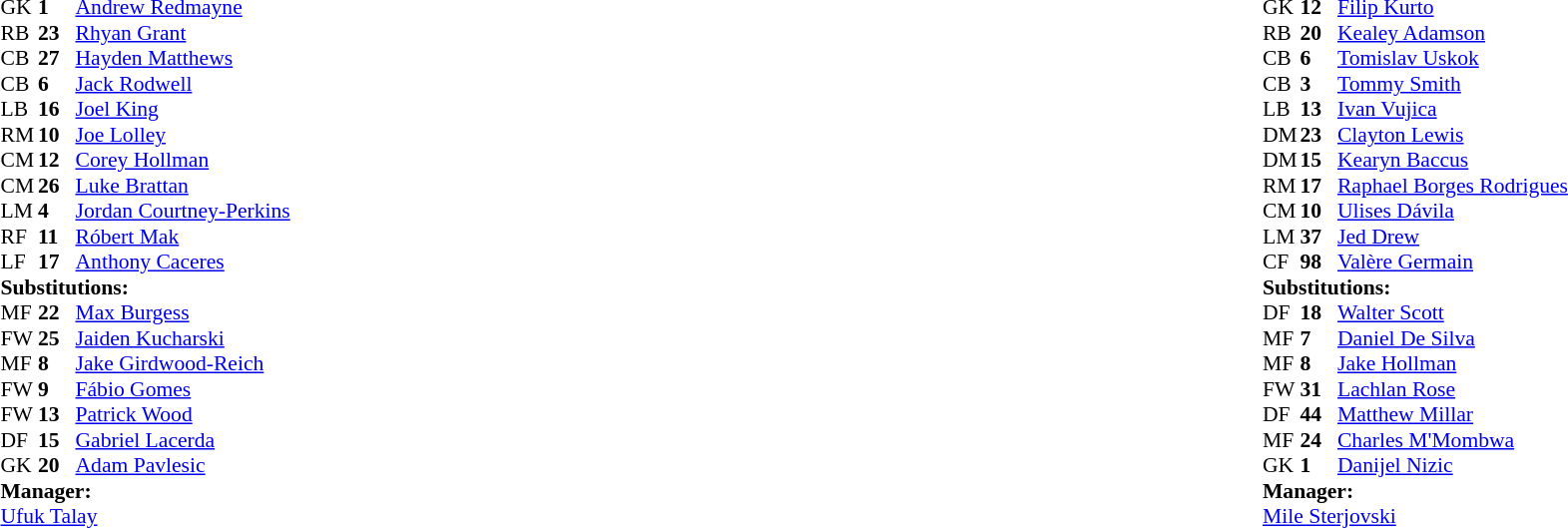<table width="100%">
<tr>
<td valign="top" width="40%"><br><table style="font-size:90%" cellspacing="0" cellpadding="0">
<tr>
<th width=25></th>
<th width=25></th>
</tr>
<tr>
<td>GK</td>
<td><strong>1</strong></td>
<td> <a href='#'>Andrew Redmayne</a></td>
</tr>
<tr>
<td>RB</td>
<td><strong>23</strong></td>
<td> <a href='#'>Rhyan Grant</a></td>
</tr>
<tr>
<td>CB</td>
<td><strong>27</strong></td>
<td> <a href='#'>Hayden Matthews</a></td>
</tr>
<tr>
<td>CB</td>
<td><strong>6</strong></td>
<td> <a href='#'>Jack Rodwell</a></td>
<td></td>
<td></td>
</tr>
<tr>
<td>LB</td>
<td><strong>16</strong></td>
<td> <a href='#'>Joel King</a></td>
</tr>
<tr>
<td>RM</td>
<td><strong>10</strong></td>
<td> <a href='#'>Joe Lolley</a></td>
<td></td>
<td></td>
</tr>
<tr>
<td>CM</td>
<td><strong>12</strong></td>
<td> <a href='#'>Corey Hollman</a></td>
<td></td>
<td></td>
</tr>
<tr>
<td>CM</td>
<td><strong>26</strong></td>
<td> <a href='#'>Luke Brattan</a></td>
<td></td>
<td></td>
</tr>
<tr>
<td>LM</td>
<td><strong>4</strong></td>
<td> <a href='#'>Jordan Courtney-Perkins</a></td>
</tr>
<tr>
<td>RF</td>
<td><strong>11</strong></td>
<td> <a href='#'>Róbert Mak</a></td>
<td></td>
<td></td>
</tr>
<tr>
<td>LF</td>
<td><strong>17</strong></td>
<td> <a href='#'>Anthony Caceres</a></td>
</tr>
<tr>
<td colspan=3><strong>Substitutions:</strong></td>
</tr>
<tr>
<td>MF</td>
<td><strong>22</strong></td>
<td> <a href='#'>Max Burgess</a></td>
<td></td>
<td></td>
</tr>
<tr>
<td>FW</td>
<td><strong>25</strong></td>
<td> <a href='#'>Jaiden Kucharski</a></td>
<td></td>
<td></td>
</tr>
<tr>
<td>MF</td>
<td><strong>8</strong></td>
<td> <a href='#'>Jake Girdwood-Reich</a></td>
<td></td>
<td></td>
</tr>
<tr>
<td>FW</td>
<td><strong>9</strong></td>
<td> <a href='#'>Fábio Gomes</a></td>
<td></td>
<td></td>
</tr>
<tr>
<td>FW</td>
<td><strong>13</strong></td>
<td> <a href='#'>Patrick Wood</a></td>
<td></td>
<td></td>
</tr>
<tr>
<td>DF</td>
<td><strong>15</strong></td>
<td> <a href='#'>Gabriel Lacerda</a></td>
</tr>
<tr>
<td>GK</td>
<td><strong>20</strong></td>
<td> <a href='#'>Adam Pavlesic</a></td>
</tr>
<tr>
<td colspan=3><strong>Manager:</strong></td>
</tr>
<tr>
<td colspan=3> <a href='#'>Ufuk Talay</a></td>
</tr>
</table>
</td>
<td valign="top"></td>
<td valign="top" width="50%"><br><table style="font-size:90%; margin:auto" cellspacing="0" cellpadding="0">
<tr>
<th width=25></th>
<th width=25></th>
</tr>
<tr>
<td>GK</td>
<td><strong>12</strong></td>
<td> <a href='#'>Filip Kurto</a></td>
</tr>
<tr>
<td>RB</td>
<td><strong>20</strong></td>
<td> <a href='#'>Kealey Adamson</a></td>
<td></td>
</tr>
<tr>
<td>CB</td>
<td><strong>6</strong></td>
<td> <a href='#'>Tomislav Uskok</a></td>
</tr>
<tr>
<td>CB</td>
<td><strong>3</strong></td>
<td> <a href='#'>Tommy Smith</a></td>
</tr>
<tr>
<td>LB</td>
<td><strong>13</strong></td>
<td> <a href='#'>Ivan Vujica</a></td>
</tr>
<tr>
<td>DM</td>
<td><strong>23</strong></td>
<td> <a href='#'>Clayton Lewis</a></td>
<td></td>
<td></td>
</tr>
<tr>
<td>DM</td>
<td><strong>15</strong></td>
<td> <a href='#'>Kearyn Baccus</a></td>
<td></td>
<td></td>
</tr>
<tr>
<td>RM</td>
<td><strong>17</strong></td>
<td> <a href='#'>Raphael Borges Rodrigues</a></td>
<td></td>
<td></td>
</tr>
<tr>
<td>CM</td>
<td><strong>10</strong></td>
<td> <a href='#'>Ulises Dávila</a></td>
</tr>
<tr>
<td>LM</td>
<td><strong>37</strong></td>
<td> <a href='#'>Jed Drew</a></td>
<td></td>
<td></td>
</tr>
<tr>
<td>CF</td>
<td><strong>98</strong></td>
<td> <a href='#'>Valère Germain</a></td>
<td></td>
<td></td>
</tr>
<tr>
<td colspan=3><strong>Substitutions:</strong></td>
</tr>
<tr>
<td>DF</td>
<td><strong>18</strong></td>
<td> <a href='#'>Walter Scott</a></td>
<td></td>
<td></td>
</tr>
<tr>
<td>MF</td>
<td><strong>7</strong></td>
<td> <a href='#'>Daniel De Silva</a></td>
<td></td>
<td></td>
</tr>
<tr>
<td>MF</td>
<td><strong>8</strong></td>
<td> <a href='#'>Jake Hollman</a></td>
<td></td>
<td></td>
</tr>
<tr>
<td>FW</td>
<td><strong>31</strong></td>
<td> <a href='#'>Lachlan Rose</a></td>
<td></td>
<td></td>
</tr>
<tr>
<td>DF</td>
<td><strong>44</strong></td>
<td> <a href='#'>Matthew Millar</a></td>
<td></td>
<td></td>
</tr>
<tr>
<td>MF</td>
<td><strong>24</strong></td>
<td> <a href='#'>Charles M'Mombwa</a></td>
</tr>
<tr>
<td>GK</td>
<td><strong>1</strong></td>
<td> <a href='#'>Danijel Nizic</a></td>
</tr>
<tr>
<td colspan=3><strong>Manager:</strong></td>
</tr>
<tr>
<td colspan=3> <a href='#'>Mile Sterjovski</a></td>
</tr>
</table>
</td>
</tr>
</table>
